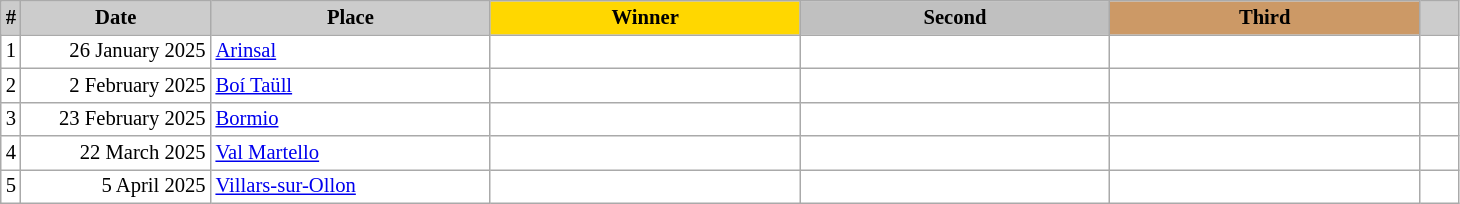<table class="wikitable plainrowheaders" style="background:#fff; font-size:86%; line-height:16px; border:grey solid 1px; border-collapse:collapse;">
<tr>
<th scope="col" style="background:#ccc; width=30 px;">#</th>
<th scope="col" style="background:#ccc; width:120px;">Date</th>
<th scope="col" style="background:#ccc; width:180px;">Place</th>
<th scope="col" style="background:gold; width:200px;">Winner</th>
<th scope="col" style="background:silver; width:200px;">Second</th>
<th scope="col" style="background:#c96; width:200px;">Third</th>
<th scope="col" style="background:#ccc; width:20px;"></th>
</tr>
<tr>
<td align="center">1</td>
<td align="right">26 January 2025</td>
<td> <a href='#'>Arinsal</a></td>
<td></td>
<td></td>
<td></td>
<td></td>
</tr>
<tr>
<td align="center">2</td>
<td align="right">2 February 2025</td>
<td> <a href='#'>Boí Taüll</a></td>
<td></td>
<td></td>
<td></td>
<td></td>
</tr>
<tr>
<td align="center">3</td>
<td align="right">23 February 2025</td>
<td> <a href='#'>Bormio</a></td>
<td></td>
<td></td>
<td></td>
<td></td>
</tr>
<tr>
<td align="center">4</td>
<td align="right">22 March 2025</td>
<td> <a href='#'>Val Martello</a></td>
<td></td>
<td></td>
<td></td>
<td></td>
</tr>
<tr>
<td align="center">5</td>
<td align="right">5 April 2025</td>
<td> <a href='#'>Villars-sur-Ollon</a></td>
<td></td>
<td></td>
<td></td>
<td></td>
</tr>
</table>
